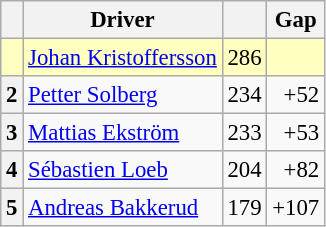<table class="wikitable" style="font-size: 95%;">
<tr>
<th></th>
<th>Driver</th>
<th></th>
<th>Gap</th>
</tr>
<tr>
<th style="background:#ffffbf;"></th>
<td style="background:#ffffbf;"> <a href='#'>Johan Kristoffersson</a></td>
<td style="background:#ffffbf;">286</td>
<td style="background:#ffffbf;"></td>
</tr>
<tr>
<th>2</th>
<td> <a href='#'>Petter Solberg</a></td>
<td align="right">234</td>
<td align="right">+52</td>
</tr>
<tr>
<th>3</th>
<td> <a href='#'>Mattias Ekström</a></td>
<td align="right">233</td>
<td align="right">+53</td>
</tr>
<tr>
<th>4</th>
<td> <a href='#'>Sébastien Loeb</a></td>
<td align="right">204</td>
<td align="right">+82</td>
</tr>
<tr>
<th>5</th>
<td> <a href='#'>Andreas Bakkerud</a></td>
<td align="right">179</td>
<td align="right">+107</td>
</tr>
</table>
